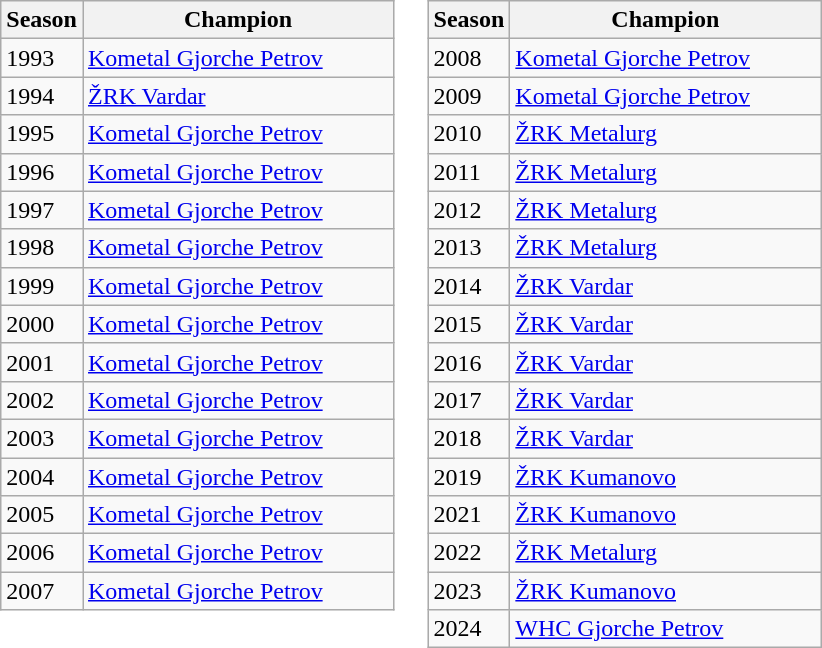<table border="0" cellpadding="2">
<tr valign="top">
<td><br><table class="wikitable alternance">
<tr>
<th>Season</th>
<th width=200>Champion</th>
</tr>
<tr>
<td>1993</td>
<td><a href='#'>Kometal Gjorche Petrov</a></td>
</tr>
<tr>
<td>1994</td>
<td><a href='#'>ŽRK Vardar</a></td>
</tr>
<tr>
<td>1995</td>
<td><a href='#'>Kometal Gjorche Petrov</a></td>
</tr>
<tr>
<td>1996</td>
<td><a href='#'>Kometal Gjorche Petrov</a></td>
</tr>
<tr>
<td>1997</td>
<td><a href='#'>Kometal Gjorche Petrov</a></td>
</tr>
<tr>
<td>1998</td>
<td><a href='#'>Kometal Gjorche Petrov</a></td>
</tr>
<tr>
<td>1999</td>
<td><a href='#'>Kometal Gjorche Petrov</a></td>
</tr>
<tr>
<td>2000</td>
<td><a href='#'>Kometal Gjorche Petrov</a></td>
</tr>
<tr>
<td>2001</td>
<td><a href='#'>Kometal Gjorche Petrov</a></td>
</tr>
<tr>
<td>2002</td>
<td><a href='#'>Kometal Gjorche Petrov</a></td>
</tr>
<tr>
<td>2003</td>
<td><a href='#'>Kometal Gjorche Petrov</a></td>
</tr>
<tr>
<td>2004</td>
<td><a href='#'>Kometal Gjorche Petrov</a></td>
</tr>
<tr>
<td>2005</td>
<td><a href='#'>Kometal Gjorche Petrov</a></td>
</tr>
<tr>
<td>2006</td>
<td><a href='#'>Kometal Gjorche Petrov</a></td>
</tr>
<tr>
<td>2007</td>
<td><a href='#'>Kometal Gjorche Petrov</a></td>
</tr>
</table>
</td>
<td><br><table class="wikitable alternance">
<tr>
<th>Season</th>
<th width=200>Champion</th>
</tr>
<tr>
<td>2008</td>
<td><a href='#'>Kometal Gjorche Petrov</a></td>
</tr>
<tr>
<td>2009</td>
<td><a href='#'>Kometal Gjorche Petrov</a></td>
</tr>
<tr>
<td>2010</td>
<td><a href='#'>ŽRK Metalurg</a></td>
</tr>
<tr>
<td>2011</td>
<td><a href='#'>ŽRK Metalurg</a></td>
</tr>
<tr>
<td>2012</td>
<td><a href='#'>ŽRK Metalurg</a></td>
</tr>
<tr>
<td>2013</td>
<td><a href='#'>ŽRK Metalurg</a></td>
</tr>
<tr>
<td>2014</td>
<td><a href='#'>ŽRK Vardar</a></td>
</tr>
<tr>
<td>2015</td>
<td><a href='#'>ŽRK Vardar</a></td>
</tr>
<tr>
<td>2016</td>
<td><a href='#'>ŽRK Vardar</a></td>
</tr>
<tr>
<td>2017</td>
<td><a href='#'>ŽRK Vardar</a></td>
</tr>
<tr>
<td>2018</td>
<td><a href='#'>ŽRK Vardar</a></td>
</tr>
<tr>
<td>2019</td>
<td><a href='#'>ŽRK Kumanovo</a></td>
</tr>
<tr>
<td>2021</td>
<td><a href='#'>ŽRK Kumanovo</a></td>
</tr>
<tr>
<td>2022</td>
<td><a href='#'>ŽRK Metalurg</a></td>
</tr>
<tr>
<td>2023</td>
<td><a href='#'>ŽRK Kumanovo</a></td>
</tr>
<tr>
<td>2024</td>
<td><a href='#'>WHC Gjorche Petrov</a></td>
</tr>
</table>
</td>
</tr>
</table>
